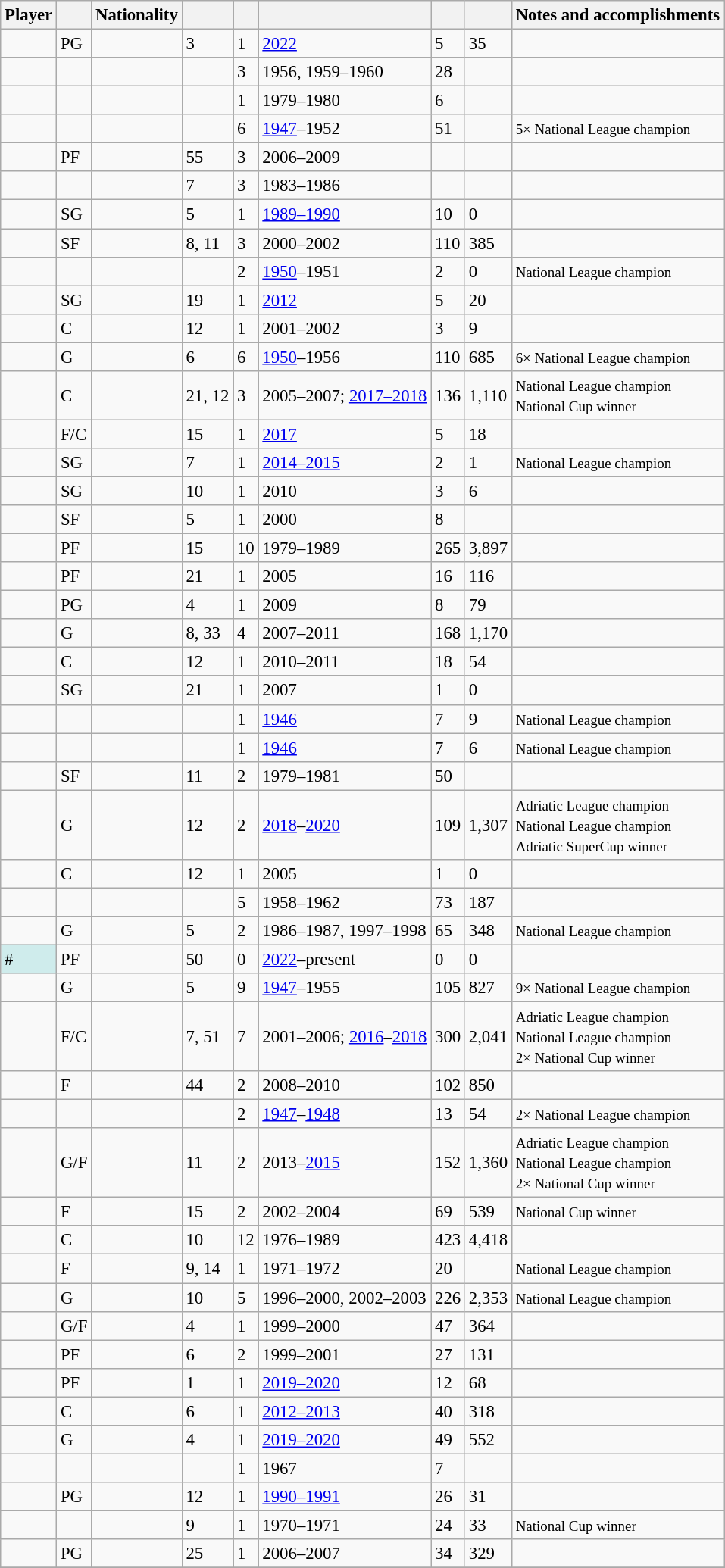<table class="wikitable sortable" style="font-size:95%" style="text-align:center">
<tr>
<th scope="col">Player </th>
<th scope="col"></th>
<th scope="col">Nationality</th>
<th scope="col"></th>
<th scope="col"></th>
<th scope="col"></th>
<th scope="col"></th>
<th scope="col"></th>
<th scope="col" class="unsortable">Notes and accomplishments</th>
</tr>
<tr>
<td align="left"></td>
<td>PG</td>
<td align="left"></td>
<td>3</td>
<td>1</td>
<td><a href='#'>2022</a></td>
<td>5</td>
<td>35</td>
<td></td>
</tr>
<tr>
<td align="left"></td>
<td></td>
<td align="left"></td>
<td></td>
<td>3</td>
<td>1956, 1959–1960</td>
<td>28</td>
<td></td>
<td></td>
</tr>
<tr>
<td align="left"></td>
<td></td>
<td align="left"></td>
<td></td>
<td>1</td>
<td>1979–1980</td>
<td>6</td>
<td></td>
<td></td>
</tr>
<tr>
<td align="left"></td>
<td></td>
<td align="left"></td>
<td></td>
<td>6</td>
<td><a href='#'>1947</a>–1952</td>
<td>51</td>
<td></td>
<td align="left"><small>5× National League champion</small></td>
</tr>
<tr>
<td align="left"></td>
<td>PF</td>
<td align="left"></td>
<td>55</td>
<td>3</td>
<td>2006–2009</td>
<td></td>
<td></td>
<td></td>
</tr>
<tr>
<td align="left"></td>
<td></td>
<td align="left"></td>
<td>7</td>
<td>3</td>
<td>1983–1986</td>
<td></td>
<td></td>
<td></td>
</tr>
<tr>
<td align="left"></td>
<td>SG</td>
<td align="left"></td>
<td>5</td>
<td>1</td>
<td><a href='#'>1989–1990</a></td>
<td>10</td>
<td>0</td>
<td></td>
</tr>
<tr>
<td align="left"></td>
<td>SF</td>
<td align="left"></td>
<td>8, 11</td>
<td>3</td>
<td>2000–2002</td>
<td>110</td>
<td>385</td>
<td></td>
</tr>
<tr>
<td align="left"></td>
<td></td>
<td align="left"></td>
<td></td>
<td>2</td>
<td><a href='#'>1950</a>–1951</td>
<td>2</td>
<td>0</td>
<td align="left"><small>National League champion</small></td>
</tr>
<tr>
<td align="left"></td>
<td>SG</td>
<td align="left"></td>
<td>19</td>
<td>1</td>
<td><a href='#'>2012</a></td>
<td>5</td>
<td>20</td>
<td></td>
</tr>
<tr>
<td align="left"></td>
<td>C</td>
<td align="left"></td>
<td>12</td>
<td>1</td>
<td>2001–2002</td>
<td>3</td>
<td>9</td>
<td></td>
</tr>
<tr>
<td align="left"></td>
<td>G</td>
<td align="left"></td>
<td>6</td>
<td>6</td>
<td><a href='#'>1950</a>–1956</td>
<td>110</td>
<td>685</td>
<td align="left"><small>6× National League champion</small></td>
</tr>
<tr>
<td align="left"></td>
<td>C</td>
<td align="left"></td>
<td>21, 12</td>
<td>3</td>
<td>2005–2007; <a href='#'>2017–2018</a></td>
<td>136</td>
<td>1,110</td>
<td align="left"><small>National League champion<br>National Cup winner</small></td>
</tr>
<tr>
<td align="left"></td>
<td>F/C</td>
<td align="left"></td>
<td>15</td>
<td>1</td>
<td><a href='#'>2017</a></td>
<td>5</td>
<td>18</td>
<td></td>
</tr>
<tr>
<td align="left"></td>
<td>SG</td>
<td align="left"></td>
<td>7</td>
<td>1</td>
<td><a href='#'>2014–2015</a></td>
<td>2</td>
<td>1</td>
<td align="left"><small>National League champion</small></td>
</tr>
<tr>
<td align="left"></td>
<td>SG</td>
<td align="left"></td>
<td>10</td>
<td>1</td>
<td>2010</td>
<td>3</td>
<td>6</td>
<td></td>
</tr>
<tr>
<td align="left"></td>
<td>SF</td>
<td align="left"></td>
<td>5</td>
<td>1</td>
<td>2000</td>
<td>8</td>
<td></td>
<td></td>
</tr>
<tr>
<td align="left"></td>
<td>PF</td>
<td align="left"></td>
<td>15</td>
<td>10</td>
<td>1979–1989</td>
<td>265</td>
<td>3,897</td>
<td></td>
</tr>
<tr>
<td align="left"></td>
<td>PF</td>
<td align="left"></td>
<td>21</td>
<td>1</td>
<td>2005</td>
<td>16</td>
<td>116</td>
<td></td>
</tr>
<tr>
<td align="left"></td>
<td>PG</td>
<td align="left"></td>
<td>4</td>
<td>1</td>
<td>2009</td>
<td>8</td>
<td>79</td>
<td></td>
</tr>
<tr>
<td align="left"></td>
<td>G</td>
<td align="left"></td>
<td>8, 33</td>
<td>4</td>
<td>2007–2011</td>
<td>168</td>
<td>1,170</td>
<td></td>
</tr>
<tr>
<td align="left"></td>
<td>C</td>
<td align="left"></td>
<td>12</td>
<td>1</td>
<td>2010–2011</td>
<td>18</td>
<td>54</td>
<td></td>
</tr>
<tr>
<td align="left"></td>
<td>SG</td>
<td align="left"></td>
<td>21</td>
<td>1</td>
<td>2007</td>
<td>1</td>
<td>0</td>
<td></td>
</tr>
<tr>
<td align="left"></td>
<td></td>
<td align="left"></td>
<td></td>
<td>1</td>
<td><a href='#'>1946</a></td>
<td>7</td>
<td>9</td>
<td align="left"><small>National League champion</small></td>
</tr>
<tr>
<td align="left"></td>
<td></td>
<td align="left"></td>
<td></td>
<td>1</td>
<td><a href='#'>1946</a></td>
<td>7</td>
<td>6</td>
<td align="left"><small>National League champion</small></td>
</tr>
<tr>
<td align="left"></td>
<td>SF</td>
<td align="left"></td>
<td>11</td>
<td>2</td>
<td>1979–1981</td>
<td>50</td>
<td></td>
<td></td>
</tr>
<tr>
<td align="left"></td>
<td>G</td>
<td align="left"></td>
<td>12</td>
<td>2</td>
<td><a href='#'>2018</a>–<a href='#'>2020</a></td>
<td>109</td>
<td>1,307</td>
<td align="left"><small>Adriatic League champion<br>National League champion<br>Adriatic SuperCup winner</small></td>
</tr>
<tr>
<td align="left"></td>
<td>C</td>
<td align="left"></td>
<td>12</td>
<td>1</td>
<td>2005</td>
<td>1</td>
<td>0</td>
<td></td>
</tr>
<tr>
<td align="left"></td>
<td></td>
<td align="left"></td>
<td></td>
<td>5</td>
<td>1958–1962</td>
<td>73</td>
<td>187</td>
<td></td>
</tr>
<tr>
<td align="left"></td>
<td>G</td>
<td align="left"></td>
<td>5</td>
<td>2</td>
<td>1986–1987, 1997–1998</td>
<td>65</td>
<td>348</td>
<td align="left"><small>National League champion</small></td>
</tr>
<tr>
<td align="left" style="background-color:#cfecec"> #</td>
<td>PF</td>
<td align="left"></td>
<td>50</td>
<td>0</td>
<td><a href='#'>2022</a>–present</td>
<td>0</td>
<td>0</td>
<td></td>
</tr>
<tr>
<td align="left"></td>
<td>G</td>
<td align="left"></td>
<td>5</td>
<td>9</td>
<td><a href='#'>1947</a>–1955</td>
<td>105</td>
<td>827</td>
<td align="left"><small>9× National League champion</small></td>
</tr>
<tr>
<td align="left"></td>
<td>F/C</td>
<td align="left"></td>
<td>7, 51</td>
<td>7</td>
<td>2001–2006; <a href='#'>2016</a>–<a href='#'>2018</a></td>
<td>300</td>
<td>2,041</td>
<td align="left"><small>Adriatic League champion<br>National League champion<br>2× National Cup winner</small></td>
</tr>
<tr>
<td align="left"></td>
<td>F</td>
<td align="left"></td>
<td>44</td>
<td>2</td>
<td>2008–2010</td>
<td>102</td>
<td>850</td>
<td></td>
</tr>
<tr>
<td align="left"></td>
<td></td>
<td align="left"></td>
<td></td>
<td>2</td>
<td><a href='#'>1947</a>–<a href='#'>1948</a></td>
<td>13</td>
<td>54</td>
<td align="left"><small>2× National League champion</small></td>
</tr>
<tr>
<td align="left"></td>
<td>G/F</td>
<td align="left"></td>
<td>11</td>
<td>2</td>
<td>2013–<a href='#'>2015</a></td>
<td>152</td>
<td>1,360</td>
<td align="left"><small>Adriatic League champion<br>National League champion<br>2× National Cup winner</small></td>
</tr>
<tr>
<td align="left"></td>
<td>F</td>
<td align="left"></td>
<td>15</td>
<td>2</td>
<td>2002–2004</td>
<td>69</td>
<td>539</td>
<td align="left"><small>National Cup winner</small></td>
</tr>
<tr>
<td align="left"></td>
<td>C</td>
<td align="left"></td>
<td>10</td>
<td>12</td>
<td>1976–1989</td>
<td>423</td>
<td>4,418</td>
<td></td>
</tr>
<tr>
<td align="left"></td>
<td>F</td>
<td align="left"></td>
<td>9, 14</td>
<td>1</td>
<td>1971–1972</td>
<td>20</td>
<td></td>
<td align="left"><small>National League champion</small></td>
</tr>
<tr>
<td align="left"></td>
<td>G</td>
<td align="left"></td>
<td>10</td>
<td>5</td>
<td>1996–2000, 2002–2003</td>
<td>226</td>
<td>2,353</td>
<td align="left"><small>National League champion</small></td>
</tr>
<tr>
<td align="left"></td>
<td>G/F</td>
<td align="left"></td>
<td>4</td>
<td>1</td>
<td>1999–2000</td>
<td>47</td>
<td>364</td>
<td></td>
</tr>
<tr>
<td align="left"></td>
<td>PF</td>
<td align="left"></td>
<td>6</td>
<td>2</td>
<td>1999–2001</td>
<td>27</td>
<td>131</td>
<td></td>
</tr>
<tr>
<td align="left"></td>
<td>PF</td>
<td align="left"></td>
<td>1</td>
<td>1</td>
<td><a href='#'>2019–2020</a></td>
<td>12</td>
<td>68</td>
<td></td>
</tr>
<tr>
<td align="left"></td>
<td>C</td>
<td align="left"></td>
<td>6</td>
<td>1</td>
<td><a href='#'>2012–2013</a></td>
<td>40</td>
<td>318</td>
<td></td>
</tr>
<tr>
<td align="left"></td>
<td>G</td>
<td align="left"></td>
<td>4</td>
<td>1</td>
<td><a href='#'>2019–2020</a></td>
<td>49</td>
<td>552</td>
<td></td>
</tr>
<tr>
<td align="left"></td>
<td></td>
<td align="left"></td>
<td></td>
<td>1</td>
<td>1967</td>
<td>7</td>
<td></td>
<td></td>
</tr>
<tr>
<td align="left"></td>
<td>PG</td>
<td align="left"></td>
<td>12</td>
<td>1</td>
<td><a href='#'>1990–1991</a></td>
<td>26</td>
<td>31</td>
<td></td>
</tr>
<tr>
<td align="left"></td>
<td></td>
<td align="left"></td>
<td>9</td>
<td>1</td>
<td>1970–1971</td>
<td>24</td>
<td>33</td>
<td align="left"><small>National Cup winner</small></td>
</tr>
<tr>
<td align="left"></td>
<td>PG</td>
<td align="left"></td>
<td>25</td>
<td>1</td>
<td>2006–2007</td>
<td>34</td>
<td>329</td>
<td></td>
</tr>
<tr>
</tr>
</table>
